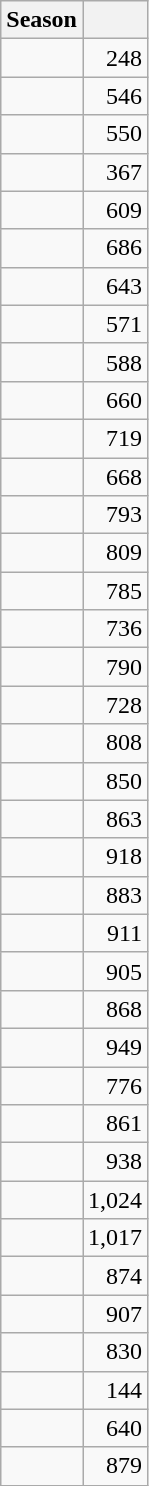<table class="wikitable sortable" style="text-align:right;">
<tr>
<th>Season</th>
<th></th>
</tr>
<tr>
<td></td>
<td>248</td>
</tr>
<tr>
<td></td>
<td>546</td>
</tr>
<tr>
<td></td>
<td>550</td>
</tr>
<tr>
<td></td>
<td>367</td>
</tr>
<tr>
<td></td>
<td>609</td>
</tr>
<tr>
<td></td>
<td>686</td>
</tr>
<tr>
<td></td>
<td>643</td>
</tr>
<tr>
<td></td>
<td>571</td>
</tr>
<tr>
<td></td>
<td>588</td>
</tr>
<tr>
<td></td>
<td>660</td>
</tr>
<tr>
<td></td>
<td>719</td>
</tr>
<tr>
<td></td>
<td>668</td>
</tr>
<tr>
<td></td>
<td>793</td>
</tr>
<tr>
<td></td>
<td>809</td>
</tr>
<tr>
<td></td>
<td>785</td>
</tr>
<tr>
<td></td>
<td>736</td>
</tr>
<tr>
<td></td>
<td>790</td>
</tr>
<tr>
<td></td>
<td>728</td>
</tr>
<tr>
<td></td>
<td>808</td>
</tr>
<tr>
<td></td>
<td>850</td>
</tr>
<tr>
<td></td>
<td>863</td>
</tr>
<tr>
<td></td>
<td>918</td>
</tr>
<tr>
<td></td>
<td>883</td>
</tr>
<tr>
<td></td>
<td>911</td>
</tr>
<tr>
<td></td>
<td>905</td>
</tr>
<tr>
<td></td>
<td>868</td>
</tr>
<tr>
<td></td>
<td>949</td>
</tr>
<tr>
<td></td>
<td>776</td>
</tr>
<tr>
<td></td>
<td>861</td>
</tr>
<tr>
<td></td>
<td>938</td>
</tr>
<tr>
<td></td>
<td>1,024</td>
</tr>
<tr>
<td></td>
<td>1,017</td>
</tr>
<tr>
<td></td>
<td>874</td>
</tr>
<tr>
<td></td>
<td>907</td>
</tr>
<tr>
<td></td>
<td>830</td>
</tr>
<tr>
<td></td>
<td>144</td>
</tr>
<tr>
<td></td>
<td>640</td>
</tr>
<tr>
<td></td>
<td>879</td>
</tr>
</table>
